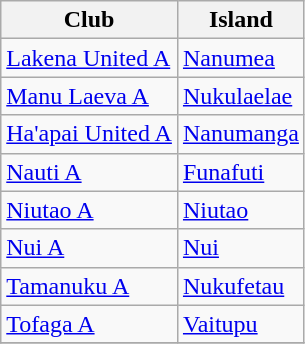<table class="wikitable sortable">
<tr>
<th>Club</th>
<th>Island</th>
</tr>
<tr>
<td><a href='#'>Lakena United A</a></td>
<td><a href='#'>Nanumea</a></td>
</tr>
<tr>
<td><a href='#'>Manu Laeva A</a></td>
<td><a href='#'>Nukulaelae</a></td>
</tr>
<tr>
<td><a href='#'>Ha'apai United A</a></td>
<td><a href='#'>Nanumanga</a></td>
</tr>
<tr>
<td><a href='#'>Nauti A</a></td>
<td><a href='#'>Funafuti</a></td>
</tr>
<tr>
<td><a href='#'>Niutao A</a></td>
<td><a href='#'>Niutao</a></td>
</tr>
<tr>
<td><a href='#'>Nui A</a></td>
<td><a href='#'>Nui</a></td>
</tr>
<tr>
<td><a href='#'>Tamanuku A</a></td>
<td><a href='#'>Nukufetau</a></td>
</tr>
<tr>
<td><a href='#'>Tofaga A</a></td>
<td><a href='#'>Vaitupu</a></td>
</tr>
<tr>
</tr>
</table>
